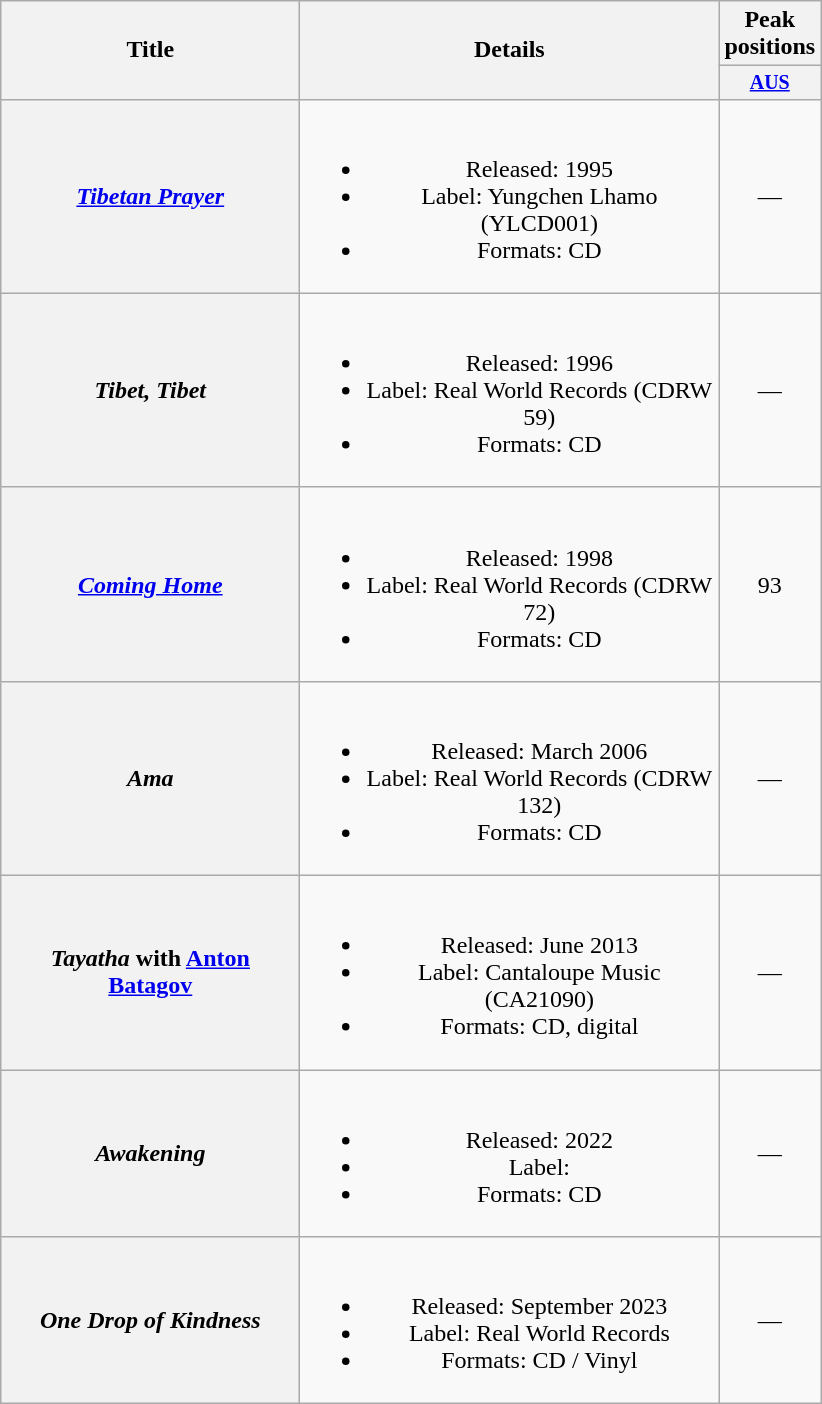<table class="wikitable plainrowheaders" style="text-align:center;">
<tr>
<th rowspan="2" style="width:12em;">Title</th>
<th rowspan="2" style="width:17em;">Details</th>
<th colspan="1">Peak positions</th>
</tr>
<tr style="font-size:smaller;">
<th width="50"><a href='#'>AUS</a><br></th>
</tr>
<tr>
<th scope="row"><em><a href='#'>Tibetan Prayer</a></em></th>
<td><br><ul><li>Released: 1995</li><li>Label: Yungchen Lhamo (YLCD001)</li><li>Formats: CD</li></ul></td>
<td>—</td>
</tr>
<tr>
<th scope="row"><em>Tibet, Tibet</em></th>
<td><br><ul><li>Released: 1996</li><li>Label: Real World Records (CDRW 59)</li><li>Formats: CD</li></ul></td>
<td>—</td>
</tr>
<tr>
<th scope="row"><em><a href='#'>Coming Home</a></em></th>
<td><br><ul><li>Released: 1998</li><li>Label: Real World Records (CDRW 72)</li><li>Formats: CD</li></ul></td>
<td>93</td>
</tr>
<tr>
<th scope="row"><em>Ama</em></th>
<td><br><ul><li>Released: March 2006</li><li>Label: Real World Records (CDRW 132)</li><li>Formats: CD</li></ul></td>
<td>—</td>
</tr>
<tr>
<th scope="row"><em>Tayatha</em> with <a href='#'>Anton Batagov</a></th>
<td><br><ul><li>Released: June 2013</li><li>Label: Cantaloupe Music (CA21090)</li><li>Formats: CD, digital</li></ul></td>
<td>—</td>
</tr>
<tr>
<th scope="row"><em>Awakening</em></th>
<td><br><ul><li>Released: 2022</li><li>Label:</li><li>Formats: CD</li></ul></td>
<td>—</td>
</tr>
<tr>
<th scope="row"><em>One Drop of Kindness</em></th>
<td><br><ul><li>Released: September 2023</li><li>Label: Real World Records</li><li>Formats: CD / Vinyl</li></ul></td>
<td>—</td>
</tr>
</table>
